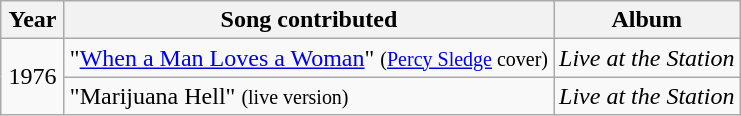<table class="wikitable">
<tr>
<th style="width:35px;">Year</th>
<th>Song contributed</th>
<th>Album</th>
</tr>
<tr>
<td style="text-align:center;" rowspan="2">1976</td>
<td>"<a href='#'>When a Man Loves a Woman</a>" <small>(<a href='#'>Percy Sledge</a> cover)</small></td>
<td><em>Live at the Station</em></td>
</tr>
<tr>
<td>"Marijuana Hell" <small>(live version)</small></td>
<td><em>Live at the Station</em></td>
</tr>
</table>
